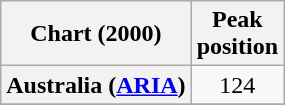<table Class="wikitable sortable plainrowheaders" style="text-align:center">
<tr>
<th>Chart (2000)</th>
<th>Peak<br>position</th>
</tr>
<tr>
<th scope="row">Australia (<a href='#'>ARIA</a>)</th>
<td>124</td>
</tr>
<tr>
</tr>
<tr>
</tr>
<tr>
</tr>
<tr>
</tr>
<tr>
</tr>
</table>
